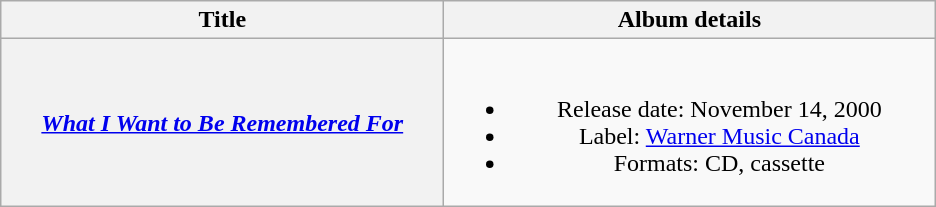<table class="wikitable plainrowheaders" style="text-align:center;">
<tr>
<th style="width:18em;">Title</th>
<th style="width:20em;">Album details</th>
</tr>
<tr>
<th scope="row"><em><a href='#'>What I Want to Be Remembered For</a></em></th>
<td><br><ul><li>Release date: November 14, 2000</li><li>Label: <a href='#'>Warner Music Canada</a></li><li>Formats: CD, cassette</li></ul></td>
</tr>
</table>
